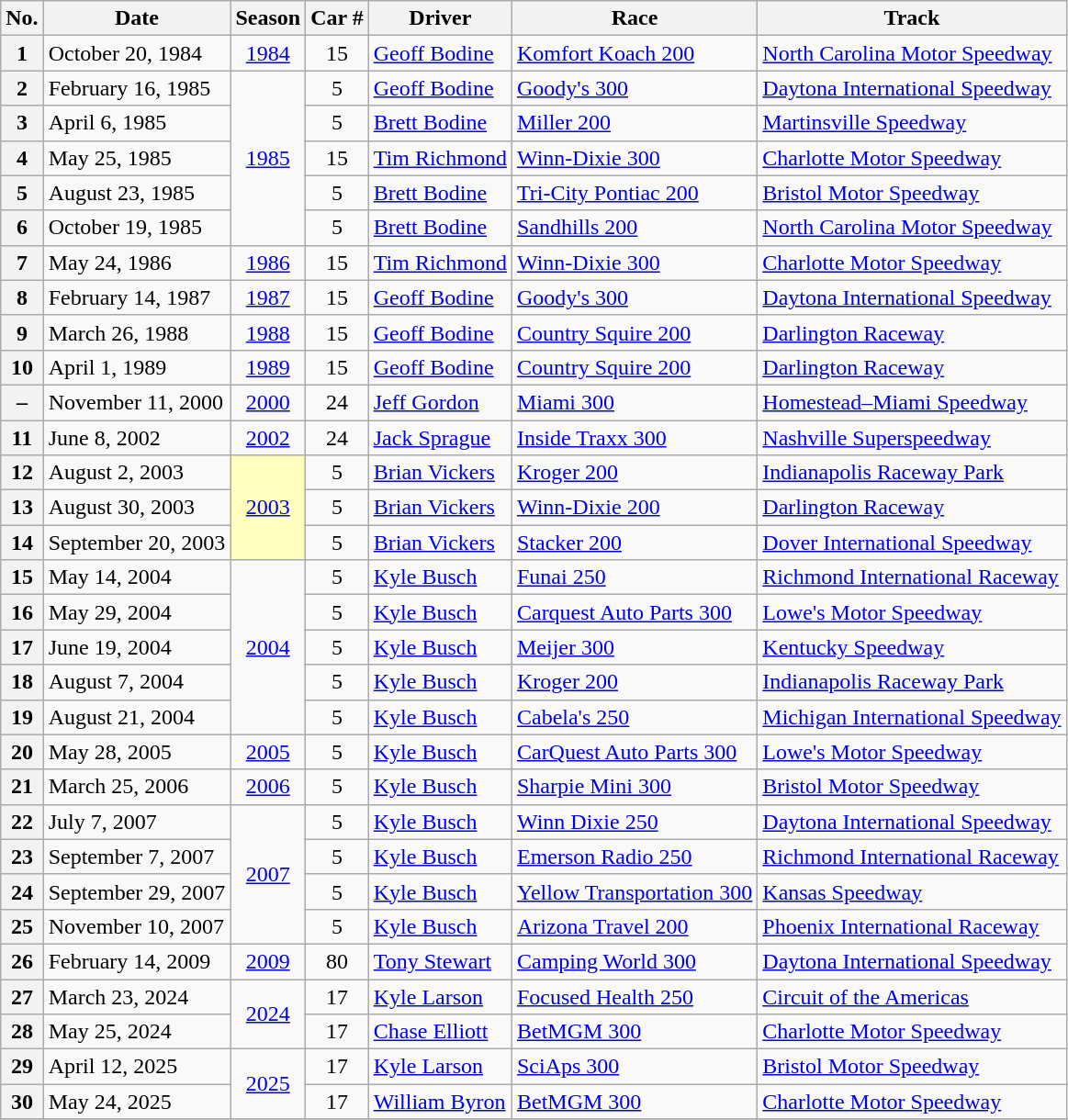<table class="wikitable sortable">
<tr>
<th scope="col">No.</th>
<th scope="col">Date</th>
<th scope="col">Season</th>
<th scope="col">Car #</th>
<th scope="col">Driver</th>
<th scope="col">Race</th>
<th scope="col">Track</th>
</tr>
<tr>
<th scope="row">1</th>
<td>October 20, 1984</td>
<td style="text-align:center;"><a href='#'>1984</a><br></td>
<td style="text-align:center;">15</td>
<td><a href='#'>Geoff Bodine</a></td>
<td><a href='#'>Komfort Koach 200</a></td>
<td><a href='#'>North Carolina Motor Speedway</a></td>
</tr>
<tr>
<th scope="row">2</th>
<td>February 16, 1985</td>
<td rowspan="5" style="text-align:center;"><a href='#'>1985</a></td>
<td style="text-align:center;">5</td>
<td><a href='#'>Geoff Bodine</a></td>
<td><a href='#'>Goody's 300</a></td>
<td><a href='#'>Daytona International Speedway</a></td>
</tr>
<tr>
<th scope="row">3</th>
<td>April 6, 1985</td>
<td style="text-align:center;">5</td>
<td><a href='#'>Brett Bodine</a></td>
<td><a href='#'>Miller 200</a></td>
<td><a href='#'>Martinsville Speedway</a></td>
</tr>
<tr>
<th scope="row">4</th>
<td>May 25, 1985</td>
<td style="text-align:center;">15</td>
<td><a href='#'>Tim Richmond</a></td>
<td><a href='#'>Winn-Dixie 300</a></td>
<td><a href='#'>Charlotte Motor Speedway</a></td>
</tr>
<tr>
<th scope="row">5</th>
<td>August 23, 1985</td>
<td style="text-align:center;">5</td>
<td><a href='#'>Brett Bodine</a></td>
<td><a href='#'>Tri-City Pontiac 200</a></td>
<td><a href='#'>Bristol Motor Speedway</a></td>
</tr>
<tr>
<th scope="row">6</th>
<td>October 19, 1985</td>
<td style="text-align:center;">5</td>
<td><a href='#'>Brett Bodine</a></td>
<td><a href='#'>Sandhills 200</a></td>
<td><a href='#'>North Carolina Motor Speedway</a></td>
</tr>
<tr>
<th scope="row">7</th>
<td>May 24, 1986</td>
<td style="text-align:center;"><a href='#'>1986</a></td>
<td style="text-align:center;">15</td>
<td><a href='#'>Tim Richmond</a></td>
<td><a href='#'>Winn-Dixie 300</a></td>
<td><a href='#'>Charlotte Motor Speedway</a></td>
</tr>
<tr>
<th scope="row">8</th>
<td>February 14, 1987</td>
<td style="text-align:center;"><a href='#'>1987</a></td>
<td style="text-align:center;">15</td>
<td><a href='#'>Geoff Bodine</a></td>
<td><a href='#'>Goody's 300</a></td>
<td><a href='#'>Daytona International Speedway</a></td>
</tr>
<tr>
<th scope="row">9</th>
<td>March 26, 1988</td>
<td style="text-align:center;"><a href='#'>1988</a></td>
<td style="text-align:center;">15</td>
<td><a href='#'>Geoff Bodine</a></td>
<td><a href='#'>Country Squire 200</a></td>
<td><a href='#'>Darlington Raceway</a></td>
</tr>
<tr>
<th scope="row">10</th>
<td>April 1, 1989</td>
<td style="text-align:center;"><a href='#'>1989</a></td>
<td style="text-align:center;">15</td>
<td><a href='#'>Geoff Bodine</a></td>
<td><a href='#'>Country Squire 200</a></td>
<td><a href='#'>Darlington Raceway</a></td>
</tr>
<tr>
<th scope="row">–</th>
<td>November 11, 2000</td>
<td style="text-align:center;"><a href='#'>2000</a></td>
<td style="text-align:center;">24</td>
<td><a href='#'>Jeff Gordon</a></td>
<td><a href='#'>Miami 300</a></td>
<td><a href='#'>Homestead–Miami Speedway</a></td>
</tr>
<tr>
<th scope="row">11</th>
<td>June 8, 2002</td>
<td style="text-align:center;"><a href='#'>2002</a></td>
<td style="text-align:center;">24</td>
<td><a href='#'>Jack Sprague</a></td>
<td><a href='#'>Inside Traxx 300</a></td>
<td><a href='#'>Nashville Superspeedway</a></td>
</tr>
<tr>
<th scope="row">12</th>
<td>August 2, 2003</td>
<td rowspan="3" style="text-align:center; background:#FFFFBF;"><a href='#'>2003</a><br></td>
<td style="text-align:center;">5</td>
<td><a href='#'>Brian Vickers</a></td>
<td><a href='#'>Kroger 200</a></td>
<td><a href='#'>Indianapolis Raceway Park</a></td>
</tr>
<tr>
<th scope="row">13</th>
<td>August 30, 2003</td>
<td style="text-align:center;">5</td>
<td><a href='#'>Brian Vickers</a></td>
<td><a href='#'>Winn-Dixie 200</a></td>
<td><a href='#'>Darlington Raceway</a></td>
</tr>
<tr>
<th scope="row">14</th>
<td>September 20, 2003</td>
<td style="text-align:center;">5</td>
<td><a href='#'>Brian Vickers</a></td>
<td><a href='#'>Stacker 200</a></td>
<td><a href='#'>Dover International Speedway</a></td>
</tr>
<tr>
<th scope="row">15</th>
<td>May 14, 2004</td>
<td rowspan="5" style="text-align:center;"><a href='#'>2004</a></td>
<td style="text-align:center;">5</td>
<td><a href='#'>Kyle Busch</a></td>
<td><a href='#'>Funai 250</a></td>
<td><a href='#'>Richmond International Raceway</a></td>
</tr>
<tr>
<th scope="row">16</th>
<td>May 29, 2004</td>
<td style="text-align:center;">5</td>
<td><a href='#'>Kyle Busch</a></td>
<td><a href='#'>Carquest Auto Parts 300</a></td>
<td><a href='#'>Lowe's Motor Speedway</a></td>
</tr>
<tr>
<th scope="row">17</th>
<td>June 19, 2004</td>
<td style="text-align:center;">5</td>
<td><a href='#'>Kyle Busch</a></td>
<td><a href='#'>Meijer 300</a></td>
<td><a href='#'>Kentucky Speedway</a></td>
</tr>
<tr>
<th scope="row">18</th>
<td>August 7, 2004</td>
<td style="text-align:center;">5</td>
<td><a href='#'>Kyle Busch</a></td>
<td><a href='#'>Kroger 200</a></td>
<td><a href='#'>Indianapolis Raceway Park</a></td>
</tr>
<tr>
<th scope="row">19</th>
<td>August 21, 2004</td>
<td style="text-align:center;">5</td>
<td><a href='#'>Kyle Busch</a></td>
<td><a href='#'>Cabela's 250</a></td>
<td><a href='#'>Michigan International Speedway</a></td>
</tr>
<tr>
<th scope="row">20</th>
<td>May 28, 2005</td>
<td style="text-align:center;"><a href='#'>2005</a></td>
<td style="text-align:center;">5</td>
<td><a href='#'>Kyle Busch</a></td>
<td><a href='#'>CarQuest Auto Parts 300</a></td>
<td><a href='#'>Lowe's Motor Speedway</a></td>
</tr>
<tr>
<th scope="row">21</th>
<td>March 25, 2006</td>
<td style="text-align:center;"><a href='#'>2006</a></td>
<td style="text-align:center;">5</td>
<td><a href='#'>Kyle Busch</a></td>
<td><a href='#'>Sharpie Mini 300</a></td>
<td><a href='#'>Bristol Motor Speedway</a></td>
</tr>
<tr>
<th scope="row">22</th>
<td>July 7, 2007</td>
<td rowspan="4" style="text-align:center;"><a href='#'>2007</a></td>
<td style="text-align:center;">5</td>
<td><a href='#'>Kyle Busch</a></td>
<td><a href='#'>Winn Dixie 250</a></td>
<td><a href='#'>Daytona International Speedway</a></td>
</tr>
<tr>
<th scope="row">23</th>
<td>September 7, 2007</td>
<td style="text-align:center;">5</td>
<td><a href='#'>Kyle Busch</a></td>
<td><a href='#'>Emerson Radio 250</a></td>
<td><a href='#'>Richmond International Raceway</a></td>
</tr>
<tr>
<th scope="row">24</th>
<td>September 29, 2007</td>
<td style="text-align:center;">5</td>
<td><a href='#'>Kyle Busch</a></td>
<td><a href='#'>Yellow Transportation 300</a></td>
<td><a href='#'>Kansas Speedway</a></td>
</tr>
<tr>
<th scope="row">25</th>
<td>November 10, 2007</td>
<td style="text-align:center;">5</td>
<td><a href='#'>Kyle Busch</a></td>
<td><a href='#'>Arizona Travel 200</a></td>
<td><a href='#'>Phoenix International Raceway</a></td>
</tr>
<tr>
<th scope="row">26</th>
<td>February 14, 2009</td>
<td style="text-align:center;"><a href='#'>2009</a></td>
<td style="text-align:center;">80</td>
<td><a href='#'>Tony Stewart</a></td>
<td><a href='#'>Camping World 300</a></td>
<td><a href='#'>Daytona International Speedway</a></td>
</tr>
<tr>
<th scope="row">27</th>
<td>March 23, 2024</td>
<td rowspan="2" style="text-align:center;"><a href='#'>2024</a></td>
<td style="text-align:center;">17</td>
<td><a href='#'>Kyle Larson</a></td>
<td><a href='#'>Focused Health 250</a></td>
<td><a href='#'>Circuit of the Americas</a></td>
</tr>
<tr>
<th scope="row">28</th>
<td>May 25, 2024</td>
<td style="text-align:center;">17</td>
<td><a href='#'>Chase Elliott</a></td>
<td><a href='#'>BetMGM 300</a></td>
<td><a href='#'>Charlotte Motor Speedway</a></td>
</tr>
<tr>
<th scope="row">29</th>
<td>April 12, 2025</td>
<td rowspan="2" style="text-align:center;"><a href='#'>2025</a></td>
<td style="text-align:center;">17</td>
<td><a href='#'>Kyle Larson</a></td>
<td><a href='#'>SciAps 300</a></td>
<td><a href='#'>Bristol Motor Speedway</a></td>
</tr>
<tr>
<th scope="row">30</th>
<td>May 24, 2025</td>
<td style="text-align:center;">17</td>
<td><a href='#'>William Byron</a></td>
<td><a href='#'>BetMGM 300</a></td>
<td><a href='#'>Charlotte Motor Speedway</a></td>
</tr>
<tr>
</tr>
</table>
